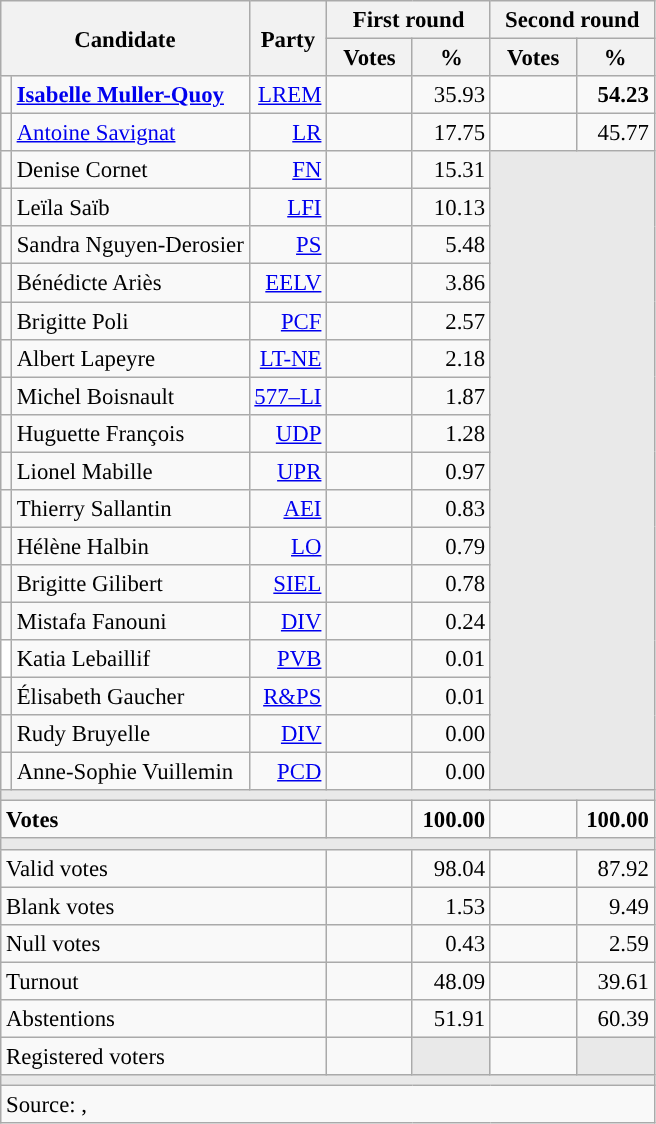<table class="wikitable" style="text-align:right;font-size:95%;">
<tr>
<th rowspan="2" colspan="2">Candidate</th>
<th rowspan="2">Party</th>
<th colspan="2">First round</th>
<th colspan="2">Second round</th>
</tr>
<tr>
<th style="width:50px;">Votes</th>
<th style="width:45px;">%</th>
<th style="width:50px;">Votes</th>
<th style="width:45px;">%</th>
</tr>
<tr>
<td style="background:"></td>
<td style="text-align:left;"><strong><a href='#'>Isabelle Muller-Quoy</a></strong></td>
<td><a href='#'>LREM</a></td>
<td></td>
<td>35.93</td>
<td><strong></strong></td>
<td><strong>54.23</strong></td>
</tr>
<tr>
<td style="background:"></td>
<td style="text-align:left;"><a href='#'>Antoine Savignat</a></td>
<td><a href='#'>LR</a></td>
<td></td>
<td>17.75</td>
<td></td>
<td>45.77</td>
</tr>
<tr>
<td style="background:"></td>
<td style="text-align:left;">Denise Cornet</td>
<td><a href='#'>FN</a></td>
<td></td>
<td>15.31</td>
<td colspan="2" rowspan="17" style="background:#E9E9E9;"></td>
</tr>
<tr>
<td style="background:"></td>
<td style="text-align:left;">Leïla Saïb</td>
<td><a href='#'>LFI</a></td>
<td></td>
<td>10.13</td>
</tr>
<tr>
<td style="background:"></td>
<td style="text-align:left;">Sandra Nguyen-Derosier</td>
<td><a href='#'>PS</a></td>
<td></td>
<td>5.48</td>
</tr>
<tr>
<td style="background:"></td>
<td style="text-align:left;">Bénédicte Ariès</td>
<td><a href='#'>EELV</a></td>
<td></td>
<td>3.86</td>
</tr>
<tr>
<td style="background:"></td>
<td style="text-align:left;">Brigitte Poli</td>
<td><a href='#'>PCF</a></td>
<td></td>
<td>2.57</td>
</tr>
<tr>
<td style="background:"></td>
<td style="text-align:left;">Albert Lapeyre</td>
<td><a href='#'>LT-NE</a></td>
<td></td>
<td>2.18</td>
</tr>
<tr>
<td style="background:"></td>
<td style="text-align:left;">Michel Boisnault</td>
<td><a href='#'>577–LI</a></td>
<td></td>
<td>1.87</td>
</tr>
<tr>
<td style="background:"></td>
<td style="text-align:left;">Huguette François</td>
<td><a href='#'>UDP</a></td>
<td></td>
<td>1.28</td>
</tr>
<tr>
<td style="background:"></td>
<td style="text-align:left;">Lionel Mabille</td>
<td><a href='#'>UPR</a></td>
<td></td>
<td>0.97</td>
</tr>
<tr>
<td style="background:"></td>
<td style="text-align:left;">Thierry Sallantin</td>
<td><a href='#'>AEI</a></td>
<td></td>
<td>0.83</td>
</tr>
<tr>
<td style="background:"></td>
<td style="text-align:left;">Hélène Halbin</td>
<td><a href='#'>LO</a></td>
<td></td>
<td>0.79</td>
</tr>
<tr>
<td style="background:"></td>
<td style="text-align:left;">Brigitte Gilibert</td>
<td><a href='#'>SIEL</a></td>
<td></td>
<td>0.78</td>
</tr>
<tr>
<td style="background:"></td>
<td style="text-align:left;">Mistafa Fanouni</td>
<td><a href='#'>DIV</a></td>
<td></td>
<td>0.24</td>
</tr>
<tr>
<td style="background:#FFFFFF;"></td>
<td style="text-align:left;">Katia Lebaillif</td>
<td><a href='#'>PVB</a></td>
<td></td>
<td>0.01</td>
</tr>
<tr>
<td style="background:"></td>
<td style="text-align:left;">Élisabeth Gaucher</td>
<td><a href='#'>R&PS</a></td>
<td></td>
<td>0.01</td>
</tr>
<tr>
<td style="background:"></td>
<td style="text-align:left;">Rudy Bruyelle</td>
<td><a href='#'>DIV</a></td>
<td></td>
<td>0.00</td>
</tr>
<tr>
<td style="background:"></td>
<td style="text-align:left;">Anne-Sophie Vuillemin</td>
<td><a href='#'>PCD</a></td>
<td></td>
<td>0.00</td>
</tr>
<tr>
<td colspan="7" style="background:#E9E9E9;"></td>
</tr>
<tr style="font-weight:bold;">
<td colspan="3" style="text-align:left;">Votes</td>
<td></td>
<td>100.00</td>
<td></td>
<td>100.00</td>
</tr>
<tr>
<td colspan="7" style="background:#E9E9E9;"></td>
</tr>
<tr>
<td colspan="3" style="text-align:left;">Valid votes</td>
<td></td>
<td>98.04</td>
<td></td>
<td>87.92</td>
</tr>
<tr>
<td colspan="3" style="text-align:left;">Blank votes</td>
<td></td>
<td>1.53</td>
<td></td>
<td>9.49</td>
</tr>
<tr>
<td colspan="3" style="text-align:left;">Null votes</td>
<td></td>
<td>0.43</td>
<td></td>
<td>2.59</td>
</tr>
<tr>
<td colspan="3" style="text-align:left;">Turnout</td>
<td></td>
<td>48.09</td>
<td></td>
<td>39.61</td>
</tr>
<tr>
<td colspan="3" style="text-align:left;">Abstentions</td>
<td></td>
<td>51.91</td>
<td></td>
<td>60.39</td>
</tr>
<tr>
<td colspan="3" style="text-align:left;">Registered voters</td>
<td></td>
<td style="background:#E9E9E9;"></td>
<td></td>
<td style="background:#E9E9E9;"></td>
</tr>
<tr>
<td colspan="7" style="background:#E9E9E9;"></td>
</tr>
<tr>
<td colspan="7" style="text-align:left;">Source: , </td>
</tr>
</table>
